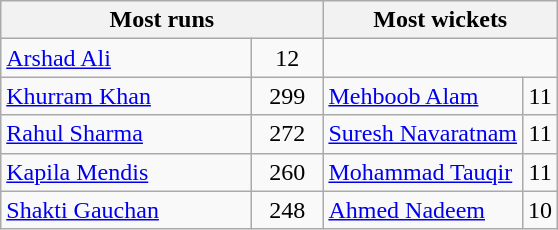<table class="wikitable">
<tr>
<th colspan="2" align="center">Most runs</th>
<th colspan="2" align="center">Most wickets</th>
</tr>
<tr width=160 |>
<td width=160> <a href='#'>Arshad Ali</a></td>
<td width=40 align=center>12</td>
</tr>
<tr>
<td> <a href='#'>Khurram Khan</a></td>
<td align=center>299</td>
<td> <a href='#'>Mehboob Alam</a></td>
<td align=center>11</td>
</tr>
<tr>
<td> <a href='#'>Rahul Sharma</a></td>
<td align=center>272</td>
<td> <a href='#'>Suresh Navaratnam</a></td>
<td align=center>11</td>
</tr>
<tr>
<td> <a href='#'>Kapila Mendis</a></td>
<td align=center>260</td>
<td> <a href='#'>Mohammad Tauqir</a></td>
<td align=center>11</td>
</tr>
<tr>
<td> <a href='#'>Shakti Gauchan</a></td>
<td align=center>248</td>
<td> <a href='#'>Ahmed Nadeem</a></td>
<td align=center>10</td>
</tr>
</table>
